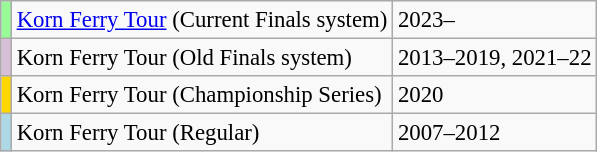<table class="wikitable" style="font-size:95%">
<tr>
<td style="background:palegreen"></td>
<td><a href='#'>Korn Ferry Tour</a> (Current Finals system)</td>
<td>2023–</td>
</tr>
<tr>
<td style="background:thistle"></td>
<td>Korn Ferry Tour (Old Finals system)</td>
<td>2013–2019, 2021–22</td>
</tr>
<tr>
<td style="background:gold"></td>
<td>Korn Ferry Tour (Championship Series)</td>
<td>2020</td>
</tr>
<tr>
<td style="background:lightblue"></td>
<td>Korn Ferry Tour (Regular)</td>
<td>2007–2012</td>
</tr>
</table>
